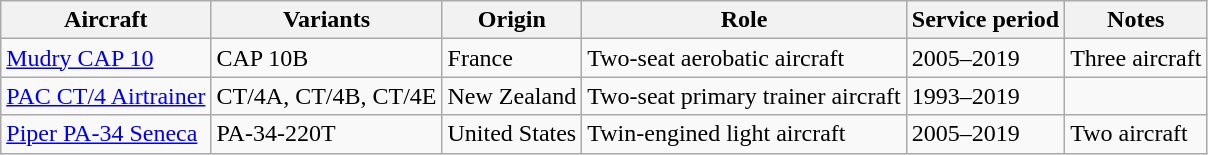<table class="wikitable sortable">
<tr>
<th>Aircraft</th>
<th>Variants</th>
<th>Origin</th>
<th>Role</th>
<th>Service period</th>
<th>Notes</th>
</tr>
<tr>
<td><a href='#'>Mudry CAP 10</a></td>
<td>CAP 10B</td>
<td>France</td>
<td>Two-seat aerobatic aircraft</td>
<td>2005–2019</td>
<td>Three aircraft</td>
</tr>
<tr>
<td><a href='#'>PAC CT/4 Airtrainer</a></td>
<td>CT/4A, CT/4B, CT/4E</td>
<td>New Zealand</td>
<td>Two-seat primary trainer aircraft</td>
<td>1993–2019</td>
<td></td>
</tr>
<tr>
<td><a href='#'>Piper PA-34 Seneca</a></td>
<td>PA-34-220T</td>
<td>United States</td>
<td>Twin-engined light aircraft</td>
<td>2005–2019</td>
<td>Two aircraft</td>
</tr>
</table>
